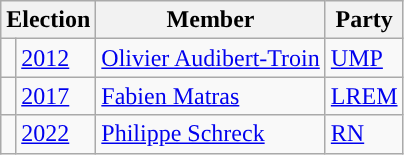<table class="wikitable">
<tr>
<th colspan=2>Election</th>
<th>Member</th>
<th>Party</th>
</tr>
<tr>
<td style="background-color: "></td>
<td><a href='#'>2012</a></td>
<td><a href='#'>Olivier Audibert-Troin</a></td>
<td><a href='#'>UMP</a></td>
</tr>
<tr>
<td style="background-color: "></td>
<td><a href='#'>2017</a></td>
<td><a href='#'>Fabien Matras</a></td>
<td><a href='#'>LREM</a></td>
</tr>
<tr>
<td style="background-color: "></td>
<td><a href='#'>2022</a></td>
<td><a href='#'>Philippe Schreck</a></td>
<td><a href='#'>RN</a></td>
</tr>
</table>
